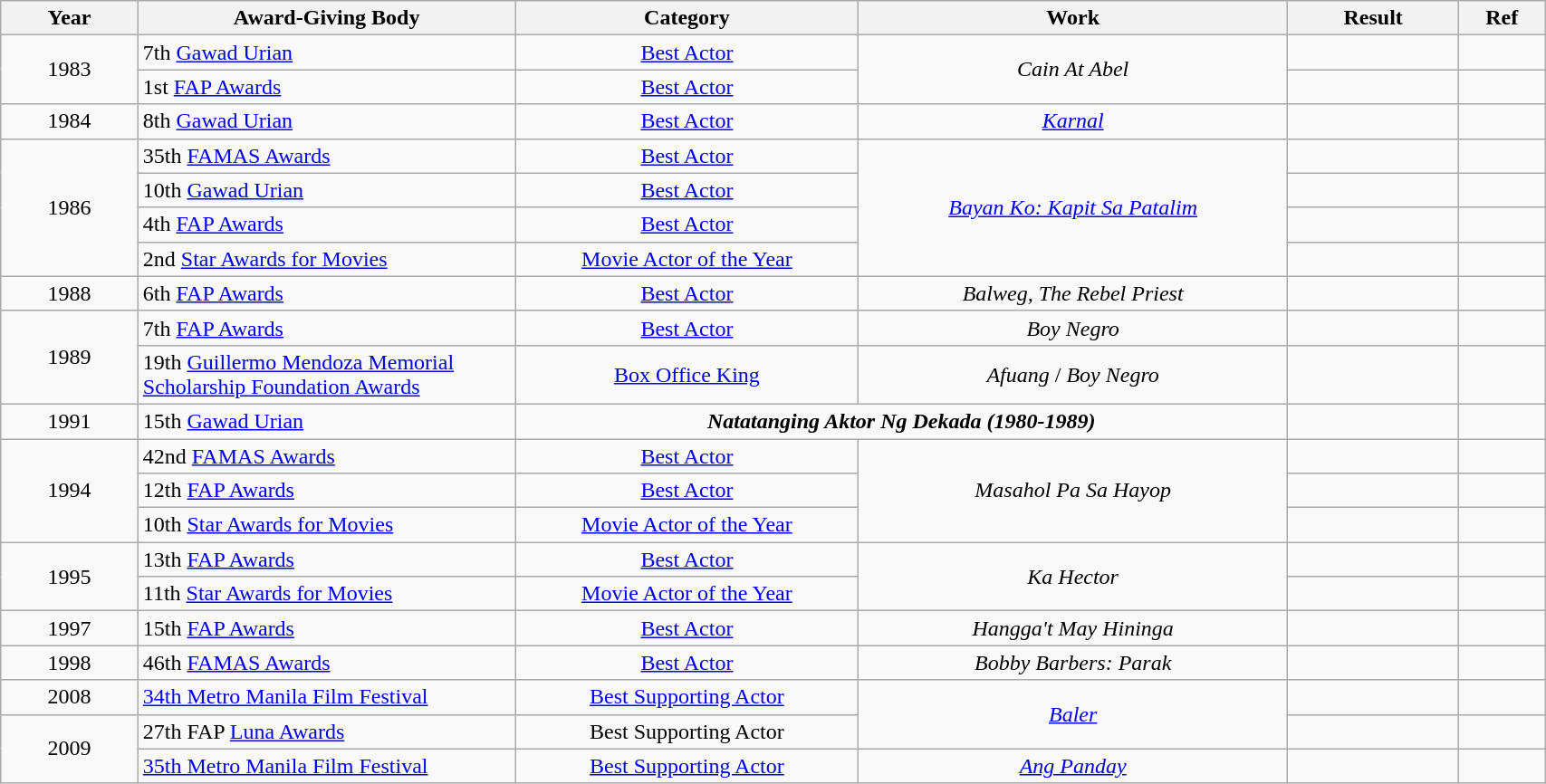<table | width="90%" class="wikitable sortable">
<tr>
<th width="8%">Year</th>
<th width="22%">Award-Giving Body</th>
<th width="20%">Category</th>
<th width="25%">Work</th>
<th width="10%">Result</th>
<th width="5%">Ref</th>
</tr>
<tr>
<td rowspan="2" align="center">1983</td>
<td align="left">7th <a href='#'>Gawad Urian</a></td>
<td align="center"><a href='#'>Best Actor</a></td>
<td rowspan="2" align="center"><em>Cain At Abel</em></td>
<td></td>
<td align="center"></td>
</tr>
<tr>
<td align="left">1st <a href='#'>FAP Awards</a></td>
<td align="center"><a href='#'>Best Actor</a></td>
<td></td>
<td align="center"></td>
</tr>
<tr>
<td align="center">1984</td>
<td align="left">8th <a href='#'>Gawad Urian</a></td>
<td align="center"><a href='#'>Best Actor</a></td>
<td align="center"><em><a href='#'>Karnal</a></em></td>
<td></td>
<td align="center"></td>
</tr>
<tr>
<td rowspan="4" align="center">1986</td>
<td align="left">35th <a href='#'>FAMAS Awards</a></td>
<td align="center"><a href='#'>Best Actor</a></td>
<td rowspan="4" align="center"><em><a href='#'>Bayan Ko: Kapit Sa Patalim</a></em></td>
<td></td>
<td align="center"></td>
</tr>
<tr>
<td align="left">10th <a href='#'>Gawad Urian</a></td>
<td align="center"><a href='#'>Best Actor</a></td>
<td></td>
<td align="center"></td>
</tr>
<tr>
<td align="left">4th <a href='#'>FAP Awards</a></td>
<td align="center"><a href='#'>Best Actor</a></td>
<td></td>
<td align="center"></td>
</tr>
<tr>
<td>2nd <a href='#'>Star Awards for Movies</a></td>
<td align="center"><a href='#'>Movie Actor of the Year</a></td>
<td></td>
<td></td>
</tr>
<tr>
<td align="center">1988</td>
<td align="left">6th <a href='#'>FAP Awards</a></td>
<td align="center"><a href='#'>Best Actor</a></td>
<td align="center"><em>Balweg, The Rebel Priest</em></td>
<td></td>
<td align="center"></td>
</tr>
<tr>
<td rowspan="2" align="center">1989</td>
<td align="left">7th <a href='#'>FAP Awards</a></td>
<td align="center"><a href='#'>Best Actor</a></td>
<td align="center"><em>Boy Negro</em></td>
<td></td>
<td align="center"></td>
</tr>
<tr>
<td>19th <a href='#'>Guillermo Mendoza Memorial Scholarship Foundation Awards</a></td>
<td align="center"><a href='#'>Box Office King</a></td>
<td align="center"><em>Afuang</em> / <em>Boy Negro</em></td>
<td></td>
<td></td>
</tr>
<tr>
<td align="center">1991</td>
<td align="left">15th <a href='#'>Gawad Urian</a></td>
<td colspan="2" align="center"><strong><em>Natatanging Aktor Ng Dekada (1980-1989)</em></strong></td>
<td></td>
<td align="center"></td>
</tr>
<tr>
<td rowspan="3" align="center">1994</td>
<td align="left">42nd <a href='#'>FAMAS Awards</a></td>
<td align="center"><a href='#'>Best Actor</a></td>
<td rowspan="3" align="center"><em>Masahol Pa Sa Hayop</em></td>
<td></td>
<td align="center"></td>
</tr>
<tr>
<td align="left">12th <a href='#'>FAP Awards</a></td>
<td align="center"><a href='#'>Best Actor</a></td>
<td></td>
<td align="center"></td>
</tr>
<tr>
<td>10th <a href='#'>Star Awards for Movies</a></td>
<td align="center"><a href='#'>Movie Actor of the Year</a></td>
<td></td>
<td></td>
</tr>
<tr>
<td rowspan="2" align="center">1995</td>
<td align="left">13th <a href='#'>FAP Awards</a></td>
<td align="center"><a href='#'>Best Actor</a></td>
<td rowspan="2" align="center"><em>Ka Hector</em></td>
<td></td>
<td align="center"></td>
</tr>
<tr>
<td>11th <a href='#'>Star Awards for Movies</a></td>
<td align="center"><a href='#'>Movie Actor of the Year</a></td>
<td></td>
<td></td>
</tr>
<tr>
<td align="center">1997</td>
<td align="left">15th <a href='#'>FAP Awards</a></td>
<td align="center"><a href='#'>Best Actor</a></td>
<td align="center"><em>Hangga't May Hininga</em></td>
<td></td>
<td align="center"></td>
</tr>
<tr>
<td align="center">1998</td>
<td align="left">46th <a href='#'>FAMAS Awards</a></td>
<td align="center"><a href='#'>Best Actor</a></td>
<td align="center"><em>Bobby Barbers: Parak</em></td>
<td></td>
<td align="center"></td>
</tr>
<tr>
<td align="center">2008</td>
<td align="left"><a href='#'>34th Metro Manila Film Festival</a></td>
<td align="center"><a href='#'>Best Supporting Actor</a></td>
<td rowspan="2" align="center"><em><a href='#'>Baler</a></em></td>
<td></td>
<td align="center"></td>
</tr>
<tr>
<td rowspan="2" align="center">2009</td>
<td>27th FAP <a href='#'>Luna Awards</a></td>
<td align="center">Best Supporting Actor</td>
<td></td>
<td align="center"></td>
</tr>
<tr>
<td><a href='#'>35th Metro Manila Film Festival</a></td>
<td align="center"><a href='#'>Best Supporting Actor</a></td>
<td align="center"><em><a href='#'>Ang Panday</a></em></td>
<td></td>
<td align="center"></td>
</tr>
</table>
